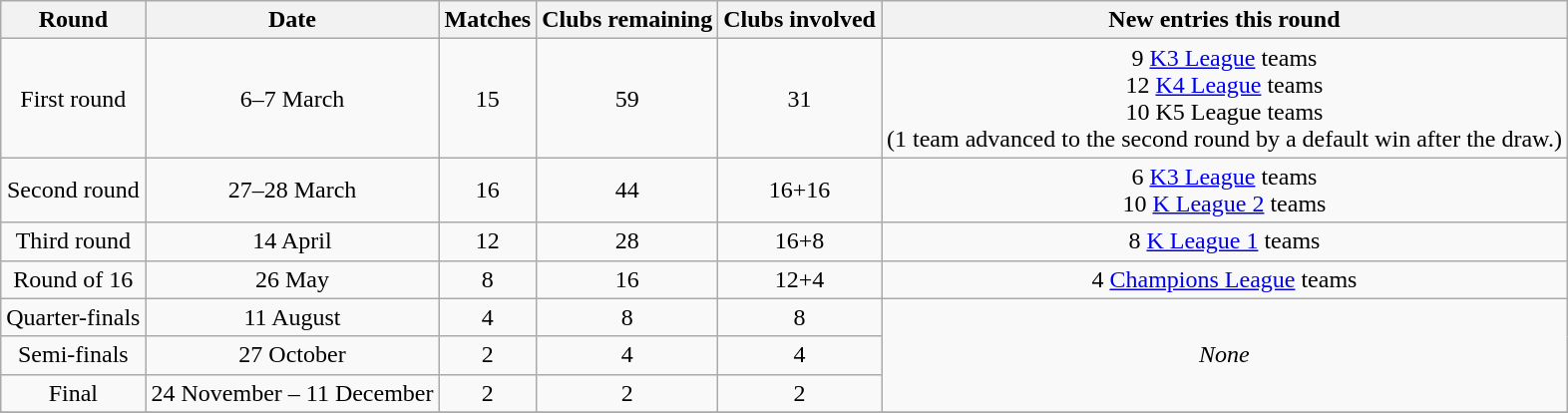<table class="wikitable" style="text-align: center">
<tr>
<th>Round</th>
<th>Date</th>
<th>Matches</th>
<th>Clubs remaining</th>
<th>Clubs involved</th>
<th>New entries this round</th>
</tr>
<tr>
<td>First round</td>
<td>6–7 March</td>
<td>15</td>
<td>59</td>
<td>31</td>
<td>9 <a href='#'>K3 League</a> teams<br> 12 <a href='#'>K4 League</a> teams<br> 10 K5 League teams<br> (1 team advanced to the second round by a default win after the draw.)</td>
</tr>
<tr>
<td>Second round</td>
<td>27–28 March</td>
<td>16</td>
<td>44</td>
<td>16+16</td>
<td>6 <a href='#'>K3 League</a> teams<br> 10 <a href='#'>K League 2</a> teams</td>
</tr>
<tr>
<td>Third round</td>
<td>14 April</td>
<td>12</td>
<td>28</td>
<td>16+8</td>
<td>8 <a href='#'>K League 1</a> teams</td>
</tr>
<tr>
<td>Round of 16</td>
<td>26 May</td>
<td>8</td>
<td>16</td>
<td>12+4</td>
<td>4 <a href='#'>Champions League</a> teams</td>
</tr>
<tr>
<td>Quarter-finals</td>
<td>11 August</td>
<td>4</td>
<td>8</td>
<td>8</td>
<td rowspan="3"><em>None</em></td>
</tr>
<tr>
<td>Semi-finals</td>
<td>27 October</td>
<td>2</td>
<td>4</td>
<td>4</td>
</tr>
<tr>
<td>Final</td>
<td>24 November – 11 December</td>
<td>2</td>
<td>2</td>
<td>2</td>
</tr>
<tr>
</tr>
</table>
